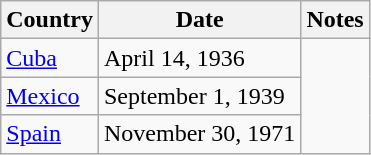<table class="wikitable">
<tr>
<th>Country</th>
<th>Date</th>
<th>Notes</th>
</tr>
<tr>
<td><a href='#'>Cuba</a></td>
<td>April 14, 1936</td>
</tr>
<tr>
<td><a href='#'>Mexico</a></td>
<td>September 1, 1939</td>
</tr>
<tr>
<td><a href='#'>Spain</a></td>
<td>November 30, 1971</td>
</tr>
</table>
